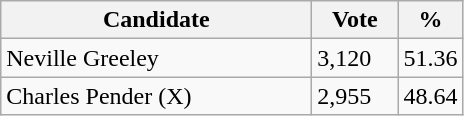<table class="wikitable">
<tr>
<th bgcolor="#DDDDFF" width="200px">Candidate</th>
<th bgcolor="#DDDDFF" width="50px">Vote</th>
<th bgcolor="#DDDDFF" width="30px">%</th>
</tr>
<tr>
<td>Neville Greeley</td>
<td>3,120</td>
<td>51.36</td>
</tr>
<tr>
<td>Charles Pender (X)</td>
<td>2,955</td>
<td>48.64</td>
</tr>
</table>
